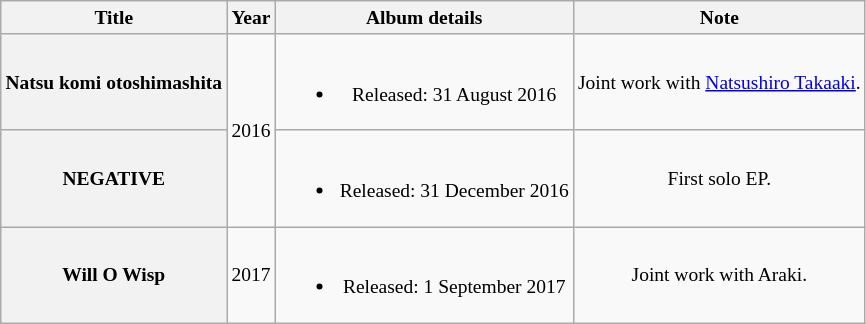<table class="wikitable" style="font-size:small; text-align:center">
<tr>
<th>Title</th>
<th>Year</th>
<th>Album details</th>
<th>Note</th>
</tr>
<tr>
<th>Natsu komi otoshimashita</th>
<td rowspan="2">2016</td>
<td><br><ul><li>Released: 31 August 2016</li></ul></td>
<td>Joint work with <a href='#'>Natsushiro Takaaki</a>.</td>
</tr>
<tr>
<th><strong>NEGATIVE</strong></th>
<td><br><ul><li>Released: 31 December 2016</li></ul></td>
<td>First solo EP.</td>
</tr>
<tr>
<th><strong>Will O Wisp</strong></th>
<td>2017</td>
<td><br><ul><li>Released: 1 September 2017</li></ul></td>
<td>Joint work with Araki.</td>
</tr>
</table>
